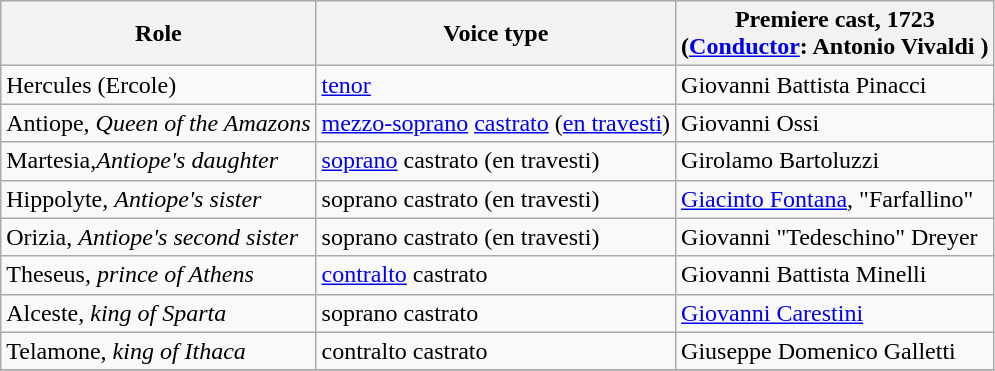<table class="wikitable">
<tr>
<th>Role</th>
<th>Voice type</th>
<th>Premiere cast, 1723<br>(<a href='#'>Conductor</a>: Antonio Vivaldi )</th>
</tr>
<tr>
<td>Hercules (Ercole)</td>
<td><a href='#'>tenor</a></td>
<td>Giovanni Battista Pinacci</td>
</tr>
<tr>
<td>Antiope, <em>Queen of the Amazons</em></td>
<td><a href='#'>mezzo-soprano</a> <a href='#'>castrato</a> (<a href='#'>en travesti</a>)</td>
<td>Giovanni Ossi</td>
</tr>
<tr>
<td>Martesia,<em>Antiope's daughter</em></td>
<td><a href='#'>soprano</a> castrato (en travesti)</td>
<td>Girolamo Bartoluzzi</td>
</tr>
<tr>
<td>Hippolyte, <em>Antiope's sister</em></td>
<td>soprano castrato (en travesti)</td>
<td><a href='#'>Giacinto Fontana</a>, "Farfallino"</td>
</tr>
<tr>
<td>Orizia, <em>Antiope's second sister</em></td>
<td>soprano castrato (en travesti)</td>
<td>Giovanni "Tedeschino" Dreyer</td>
</tr>
<tr>
<td>Theseus, <em>prince of Athens</em></td>
<td><a href='#'>contralto</a> castrato</td>
<td>Giovanni Battista Minelli</td>
</tr>
<tr>
<td>Alceste, <em>king of Sparta</em></td>
<td>soprano castrato</td>
<td><a href='#'>Giovanni Carestini</a></td>
</tr>
<tr>
<td>Telamone, <em>king of Ithaca</em></td>
<td>contralto castrato</td>
<td>Giuseppe Domenico Galletti</td>
</tr>
<tr>
</tr>
</table>
